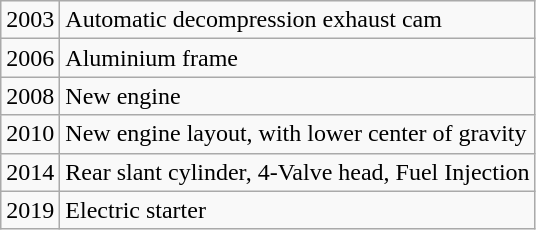<table class="wikitable">
<tr>
<td>2003</td>
<td>Automatic decompression exhaust cam</td>
</tr>
<tr>
<td>2006</td>
<td>Aluminium frame</td>
</tr>
<tr>
<td>2008</td>
<td>New engine</td>
</tr>
<tr>
<td>2010</td>
<td>New engine layout, with lower center of gravity</td>
</tr>
<tr>
<td>2014</td>
<td>Rear slant cylinder, 4-Valve head, Fuel Injection</td>
</tr>
<tr>
<td>2019</td>
<td>Electric starter</td>
</tr>
</table>
